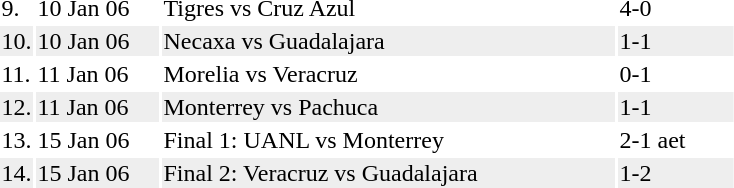<table>
<tr>
<td width="20">9.</td>
<td width="80">10 Jan 06</td>
<td width="300">Tigres vs Cruz Azul</td>
<td width="75">4-0</td>
</tr>
<tr bgcolor=#eeeeee>
<td>10.</td>
<td>10 Jan 06</td>
<td>Necaxa vs Guadalajara</td>
<td>1-1</td>
</tr>
<tr>
<td width="20">11.</td>
<td width="80">11 Jan 06</td>
<td width="300">Morelia vs Veracruz</td>
<td width="75">0-1</td>
</tr>
<tr bgcolor=#eeeeee>
<td>12.</td>
<td>11 Jan 06</td>
<td>Monterrey vs Pachuca</td>
<td>1-1</td>
</tr>
<tr>
<td width="20">13.</td>
<td width="80">15 Jan 06</td>
<td width="300">Final 1: UANL vs Monterrey</td>
<td width="75">2-1 aet</td>
</tr>
<tr bgcolor=#eeeeee>
<td>14.</td>
<td>15 Jan 06</td>
<td>Final 2: Veracruz vs Guadalajara</td>
<td>1-2</td>
</tr>
</table>
